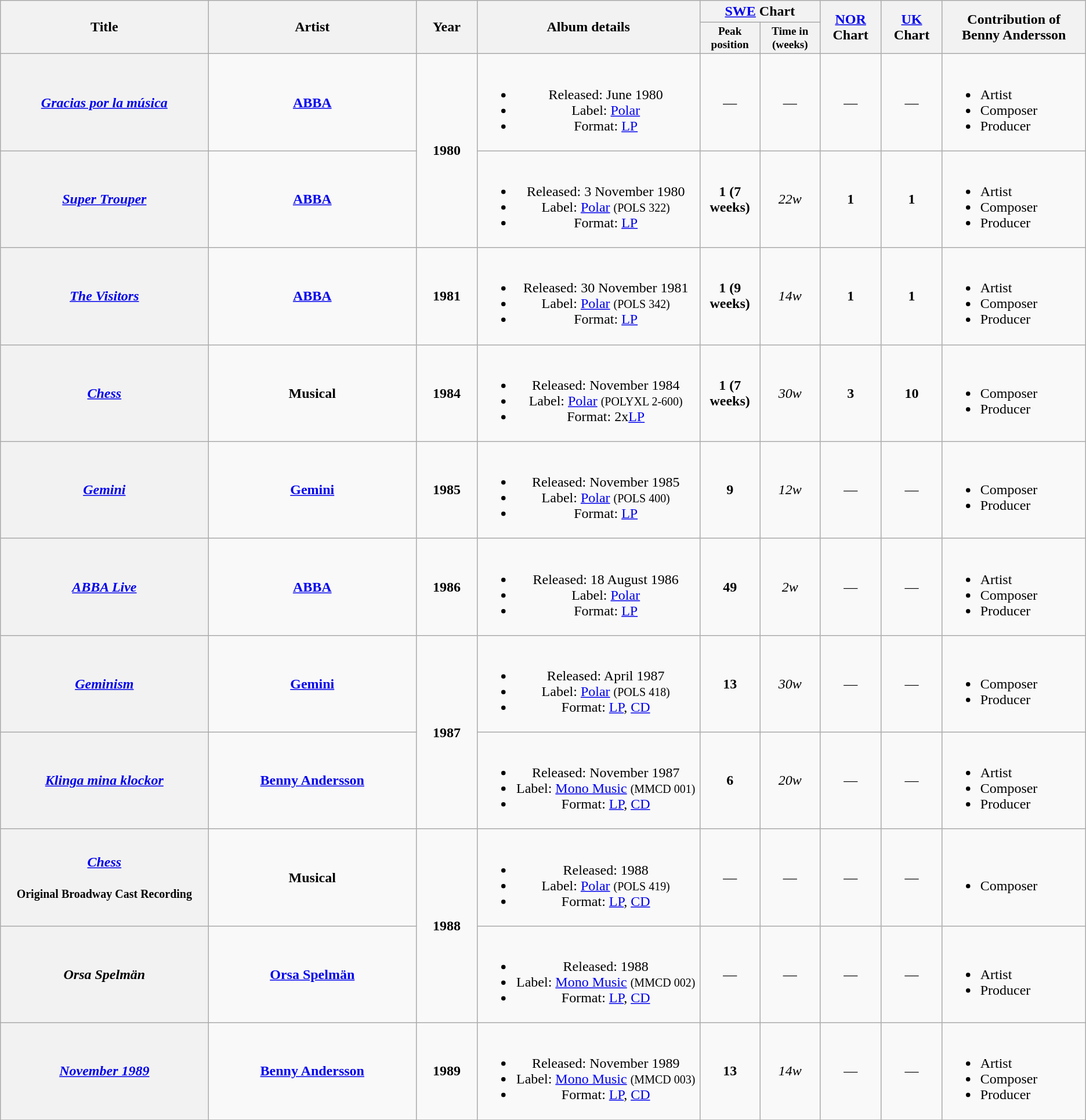<table class="wikitable plainrowheaders" style="text-align:center;" border="1">
<tr>
<th scope="col" rowspan="2" style="width:15em;">Title</th>
<th scope="col" rowspan="2" style="width:15em;">Artist</th>
<th scope="col" rowspan="2" style="width:4em;">Year</th>
<th scope="col" rowspan="2" style="width:16em;">Album details</th>
<th scope="col" colspan="2"><a href='#'>SWE</a> Chart</th>
<th scope="col" rowspan="2" style="width:4em;"><a href='#'>NOR</a><br>Chart</th>
<th scope="col" rowspan="2" style="width:4em;"><a href='#'>UK</a><br>Chart</th>
<th scope="col" rowspan="2" style="width:10em;">Contribution of<br>Benny Andersson</th>
</tr>
<tr>
<th scope="col" style="width:5em;font-size:80%;">Peak position</th>
<th scope="col" style="width:5em;font-size:80%;">Time in<br>(weeks)</th>
</tr>
<tr>
<th scope="row"><em><a href='#'>Gracias por la música</a></em></th>
<td><strong><a href='#'>ABBA</a></strong></td>
<td rowspan="2"><strong>1980</strong></td>
<td><br><ul><li>Released: June 1980</li><li>Label: <a href='#'>Polar</a></li><li>Format: <a href='#'>LP</a></li></ul></td>
<td>—</td>
<td>—</td>
<td>—</td>
<td>—</td>
<td style="text-align:left;"><br><ul><li>Artist</li><li>Composer</li><li>Producer</li></ul></td>
</tr>
<tr>
<th scope="row"><em><a href='#'>Super Trouper</a></em></th>
<td><strong><a href='#'>ABBA</a></strong></td>
<td><br><ul><li>Released: 3 November 1980</li><li>Label: <a href='#'>Polar</a> <small>(POLS 322)</small></li><li>Format: <a href='#'>LP</a></li></ul></td>
<td><strong>1 (7 weeks)</strong></td>
<td><em>22w</em></td>
<td><strong>1</strong></td>
<td><strong>1</strong></td>
<td style="text-align:left;"><br><ul><li>Artist</li><li>Composer</li><li>Producer</li></ul></td>
</tr>
<tr>
<th scope="row"><em><a href='#'>The Visitors</a></em></th>
<td><strong><a href='#'>ABBA</a></strong></td>
<td rowspan="1"><strong>1981</strong></td>
<td><br><ul><li>Released: 30 November 1981</li><li>Label: <a href='#'>Polar</a> <small>(POLS 342)</small></li><li>Format: <a href='#'>LP</a></li></ul></td>
<td><strong>1 (9 weeks)</strong></td>
<td><em>14w</em></td>
<td><strong>1</strong></td>
<td><strong>1</strong></td>
<td style="text-align:left;"><br><ul><li>Artist</li><li>Composer</li><li>Producer</li></ul></td>
</tr>
<tr>
<th scope="row"><em><a href='#'>Chess</a></em></th>
<td><strong>Musical</strong></td>
<td rowspan="1"><strong>1984</strong></td>
<td><br><ul><li>Released: November 1984</li><li>Label: <a href='#'>Polar</a> <small>(POLYXL 2-600)</small></li><li>Format: 2x<a href='#'>LP</a></li></ul></td>
<td><strong>1 (7 weeks)</strong></td>
<td><em>30w</em></td>
<td><strong>3</strong></td>
<td><strong>10</strong></td>
<td style="text-align:left;"><br><ul><li>Composer</li><li>Producer</li></ul></td>
</tr>
<tr>
<th scope="row"><em><a href='#'>Gemini</a></em></th>
<td><strong><a href='#'>Gemini</a></strong></td>
<td rowspan="1"><strong>1985</strong></td>
<td><br><ul><li>Released: November 1985</li><li>Label: <a href='#'>Polar</a> <small>(POLS 400)</small></li><li>Format: <a href='#'>LP</a></li></ul></td>
<td><strong>9</strong></td>
<td><em>12w</em></td>
<td>—</td>
<td>—</td>
<td style="text-align:left;"><br><ul><li>Composer</li><li>Producer</li></ul></td>
</tr>
<tr>
<th scope="row"><em><a href='#'>ABBA Live</a></em></th>
<td><strong><a href='#'>ABBA</a></strong></td>
<td rowspan="1"><strong>1986</strong></td>
<td><br><ul><li>Released: 18 August 1986</li><li>Label: <a href='#'>Polar</a></li><li>Format: <a href='#'>LP</a></li></ul></td>
<td><strong>49</strong></td>
<td><em>2w</em></td>
<td>—</td>
<td>—</td>
<td style="text-align:left;"><br><ul><li>Artist</li><li>Composer</li><li>Producer</li></ul></td>
</tr>
<tr>
<th scope="row"><em><a href='#'>Geminism</a></em></th>
<td><strong><a href='#'>Gemini</a></strong></td>
<td rowspan="2"><strong>1987</strong></td>
<td><br><ul><li>Released: April 1987</li><li>Label: <a href='#'>Polar</a> <small>(POLS 418)</small></li><li>Format: <a href='#'>LP</a>, <a href='#'>CD</a></li></ul></td>
<td><strong>13</strong></td>
<td><em>30w</em></td>
<td>—</td>
<td>—</td>
<td style="text-align:left;"><br><ul><li>Composer</li><li>Producer</li></ul></td>
</tr>
<tr>
<th scope="row"><em><a href='#'>Klinga mina klockor</a></em></th>
<td><strong><a href='#'>Benny Andersson</a></strong></td>
<td><br><ul><li>Released: November 1987</li><li>Label: <a href='#'>Mono Music</a> <small>(MMCD 001)</small></li><li>Format: <a href='#'>LP</a>, <a href='#'>CD</a></li></ul></td>
<td><strong>6</strong></td>
<td><em>20w</em></td>
<td>—</td>
<td>—</td>
<td style="text-align:left;"><br><ul><li>Artist</li><li>Composer</li><li>Producer</li></ul></td>
</tr>
<tr>
<th scope="row"><em><a href='#'>Chess</a></em><br><br><small><strong>Original Broadway Cast Recording</strong></small></th>
<td><strong>Musical</strong></td>
<td rowspan="2"><strong>1988</strong></td>
<td><br><ul><li>Released: 1988</li><li>Label: <a href='#'>Polar</a> <small>(POLS 419)</small></li><li>Format: <a href='#'>LP</a>, <a href='#'>CD</a></li></ul></td>
<td>—</td>
<td>—</td>
<td>—</td>
<td>—</td>
<td style="text-align:left;"><br><ul><li>Composer</li></ul></td>
</tr>
<tr>
<th scope="row"><em>Orsa Spelmän</em></th>
<td><strong><a href='#'>Orsa Spelmän</a></strong></td>
<td><br><ul><li>Released: 1988</li><li>Label: <a href='#'>Mono Music</a> <small>(MMCD 002)</small></li><li>Format: <a href='#'>LP</a>, <a href='#'>CD</a></li></ul></td>
<td>—</td>
<td>—</td>
<td>—</td>
<td>—</td>
<td style="text-align:left;"><br><ul><li>Artist</li><li>Producer</li></ul></td>
</tr>
<tr>
<th scope="row"><em><a href='#'>November 1989</a></em></th>
<td><strong><a href='#'>Benny Andersson</a></strong></td>
<td rowspan="1"><strong>1989</strong></td>
<td><br><ul><li>Released: November 1989</li><li>Label: <a href='#'>Mono Music</a> <small>(MMCD 003)</small></li><li>Format: <a href='#'>LP</a>, <a href='#'>CD</a></li></ul></td>
<td><strong>13</strong></td>
<td><em>14w</em></td>
<td>—</td>
<td>—</td>
<td style="text-align:left;"><br><ul><li>Artist</li><li>Composer</li><li>Producer</li></ul></td>
</tr>
<tr>
</tr>
</table>
